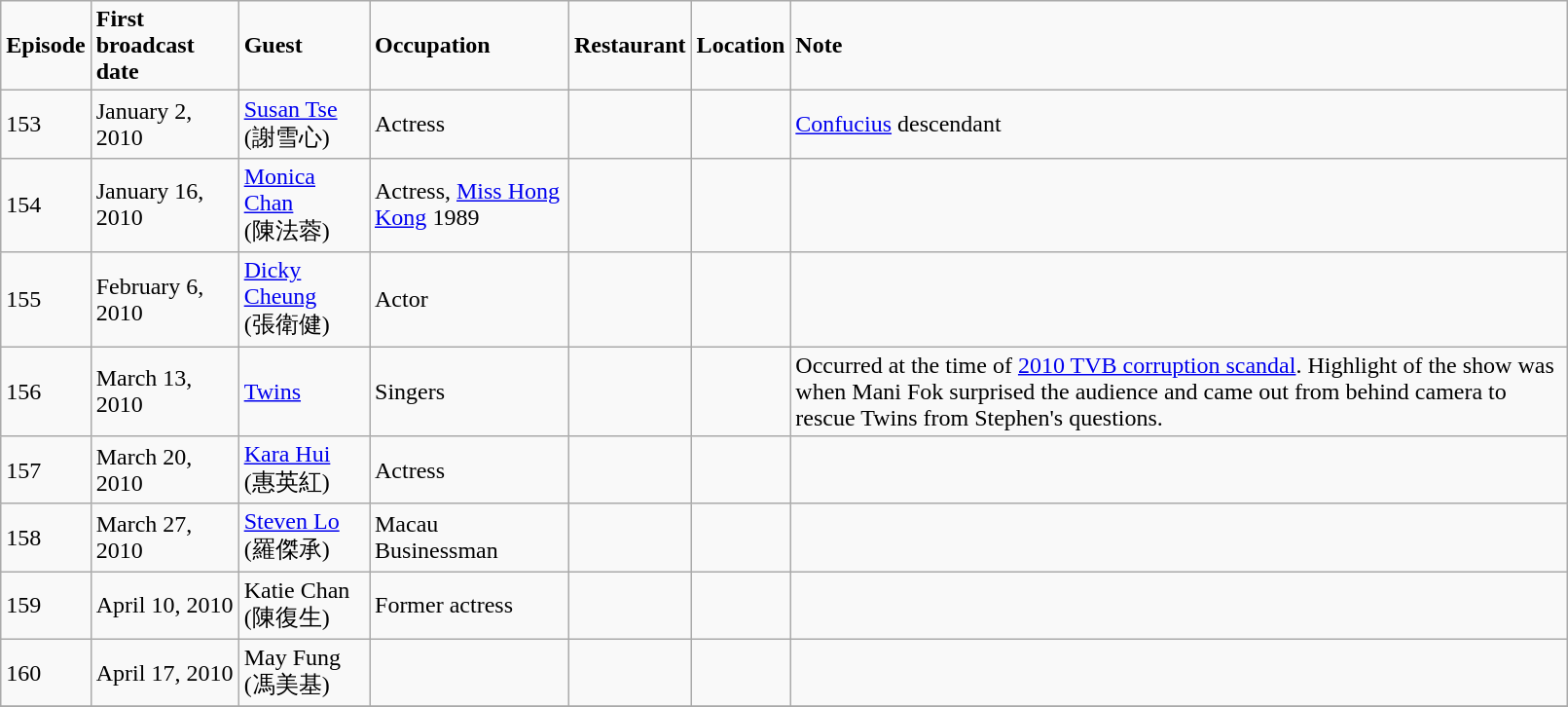<table class="wikitable" style="width:85%">
<tr>
<td><strong>Episode</strong></td>
<td><strong>First broadcast date</strong></td>
<td><strong>Guest</strong></td>
<td><strong>Occupation</strong></td>
<td><strong>Restaurant</strong></td>
<td><strong>Location</strong></td>
<td><strong>Note</strong></td>
</tr>
<tr>
<td>153</td>
<td>January 2, 2010</td>
<td><a href='#'>Susan Tse</a><br>(謝雪心)</td>
<td>Actress</td>
<td></td>
<td></td>
<td><a href='#'>Confucius</a> descendant</td>
</tr>
<tr>
<td>154</td>
<td>January 16, 2010</td>
<td><a href='#'>Monica Chan</a><br>(陳法蓉)</td>
<td>Actress, <a href='#'>Miss Hong Kong</a> 1989</td>
<td></td>
<td></td>
<td></td>
</tr>
<tr>
<td>155</td>
<td>February 6, 2010</td>
<td><a href='#'>Dicky Cheung</a><br>(張衛健)</td>
<td>Actor</td>
<td></td>
<td></td>
<td></td>
</tr>
<tr>
<td>156</td>
<td>March 13, 2010</td>
<td><a href='#'>Twins</a></td>
<td>Singers</td>
<td></td>
<td></td>
<td>Occurred at the time of <a href='#'>2010 TVB corruption scandal</a>.  Highlight of the show was when Mani Fok surprised the audience and came out from behind camera to rescue Twins from Stephen's questions.</td>
</tr>
<tr>
<td>157</td>
<td>March 20, 2010</td>
<td><a href='#'>Kara Hui</a><br>(惠英紅)</td>
<td>Actress</td>
<td></td>
<td></td>
<td></td>
</tr>
<tr>
<td>158</td>
<td>March 27, 2010</td>
<td><a href='#'>Steven Lo</a><br>(羅傑承)</td>
<td>Macau Businessman</td>
<td></td>
<td></td>
<td></td>
</tr>
<tr>
<td>159</td>
<td>April 10, 2010</td>
<td>Katie Chan (陳復生)</td>
<td>Former actress</td>
<td></td>
<td></td>
<td></td>
</tr>
<tr>
<td>160</td>
<td>April 17, 2010</td>
<td>May Fung (馮美基)</td>
<td></td>
<td></td>
<td></td>
<td></td>
</tr>
<tr>
</tr>
</table>
